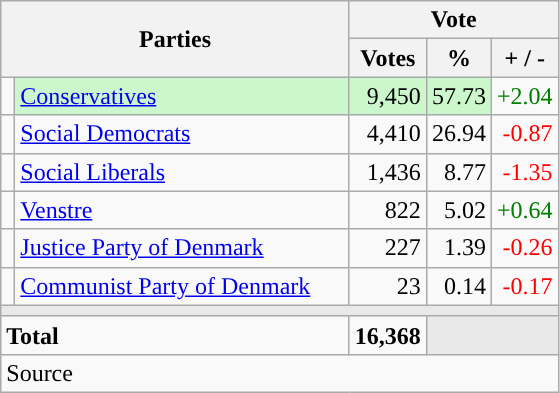<table class="wikitable" style="text-align:right;">
<tr>
<th style="text-align:centre;" rowspan="2" colspan="2" width="225">Parties</th>
<th colspan="3">Vote</th>
</tr>
<tr>
<th width="15">Votes</th>
<th width="15">%</th>
<th width="15">+ / -</th>
</tr>
<tr>
<td width="2" style="color:inherit;background:"></td>
<td bgcolor=#ccf7cc  align="left"><a href='#'>Conservatives</a></td>
<td bgcolor=#ccf7cc>9,450</td>
<td bgcolor=#ccf7cc>57.73</td>
<td style=color:green;>+2.04</td>
</tr>
<tr>
<td width="2" style="color:inherit;background:"></td>
<td align="left"><a href='#'>Social Democrats</a></td>
<td>4,410</td>
<td>26.94</td>
<td style=color:red;>-0.87</td>
</tr>
<tr>
<td width="2" style="color:inherit;background:"></td>
<td align="left"><a href='#'>Social Liberals</a></td>
<td>1,436</td>
<td>8.77</td>
<td style=color:red;>-1.35</td>
</tr>
<tr>
<td width="2" style="color:inherit;background:"></td>
<td align="left"><a href='#'>Venstre</a></td>
<td>822</td>
<td>5.02</td>
<td style=color:green;>+0.64</td>
</tr>
<tr>
<td width="2" style="color:inherit;background:"></td>
<td align="left"><a href='#'>Justice Party of Denmark</a></td>
<td>227</td>
<td>1.39</td>
<td style=color:red;>-0.26</td>
</tr>
<tr>
<td width="2" style="color:inherit;background:"></td>
<td align="left"><a href='#'>Communist Party of Denmark</a></td>
<td>23</td>
<td>0.14</td>
<td style=color:red;>-0.17</td>
</tr>
<tr>
<td colspan="7" bgcolor="#E9E9E9"></td>
</tr>
<tr>
<td align="left" colspan="2"><strong>Total</strong></td>
<td><strong>16,368</strong></td>
<td bgcolor="#E9E9E9" colspan="2"></td>
</tr>
<tr>
<td align="left" colspan="6">Source</td>
</tr>
</table>
